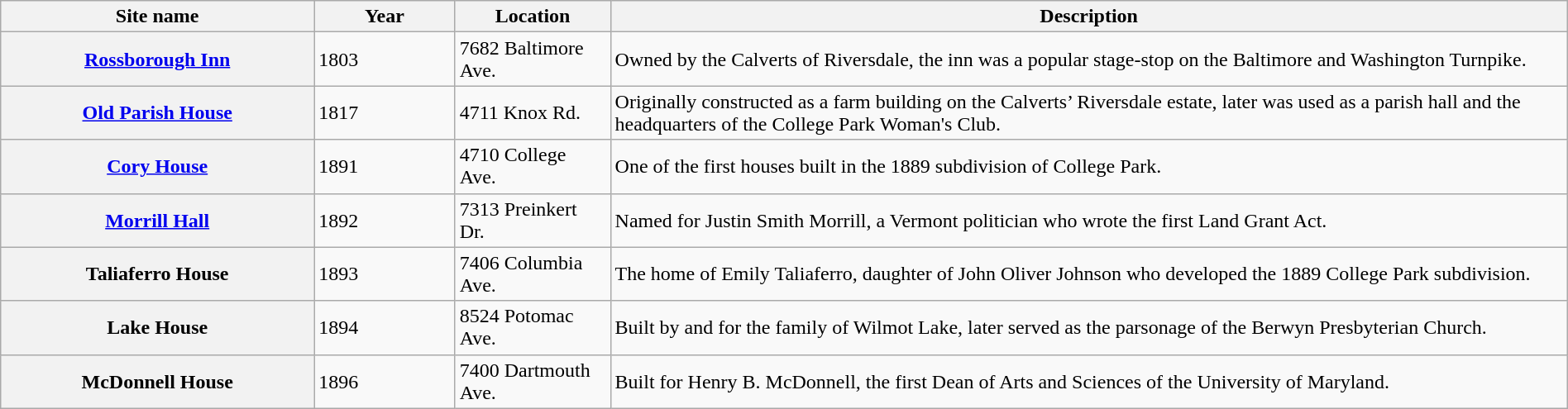<table class="wikitable col2center" style="width:100%">
<tr>
<th width = 20%><strong>Site name</strong></th>
<th width = 9%><strong>Year</strong></th>
<th><strong>Location</strong></th>
<th class="unsortable"><strong>Description</strong></th>
</tr>
<tr ->
<th><a href='#'>Rossborough Inn</a></th>
<td>1803</td>
<td>7682 Baltimore Ave.</td>
<td>Owned by the Calverts of Riversdale, the inn was a popular stage-stop on the Baltimore and Washington Turnpike.</td>
</tr>
<tr ->
<th><a href='#'>Old Parish House</a></th>
<td>1817</td>
<td>4711 Knox Rd.</td>
<td>Originally constructed as a farm building on the Calverts’ Riversdale estate, later was used as a parish hall and the headquarters of the College Park Woman's Club.</td>
</tr>
<tr ->
<th><a href='#'>Cory House</a></th>
<td>1891</td>
<td>4710 College Ave.</td>
<td>One of the first houses built in the 1889 subdivision of College Park.</td>
</tr>
<tr>
<th><a href='#'>Morrill Hall</a></th>
<td>1892</td>
<td>7313 Preinkert Dr.</td>
<td>Named for Justin Smith Morrill, a Vermont politician who wrote the first Land Grant Act.</td>
</tr>
<tr ->
<th>Taliaferro House</th>
<td>1893</td>
<td>7406 Columbia Ave.</td>
<td>The home of Emily Taliaferro, daughter of John Oliver Johnson who developed the 1889 College Park subdivision.</td>
</tr>
<tr ->
<th>Lake House</th>
<td>1894</td>
<td>8524 Potomac Ave.</td>
<td>Built by and for the family of Wilmot Lake, later served as the parsonage of the Berwyn Presbyterian Church.</td>
</tr>
<tr ->
<th>McDonnell House</th>
<td>1896</td>
<td>7400 Dartmouth Ave.</td>
<td>Built for Henry B. McDonnell, the first Dean of Arts and Sciences of the University of Maryland.</td>
</tr>
</table>
